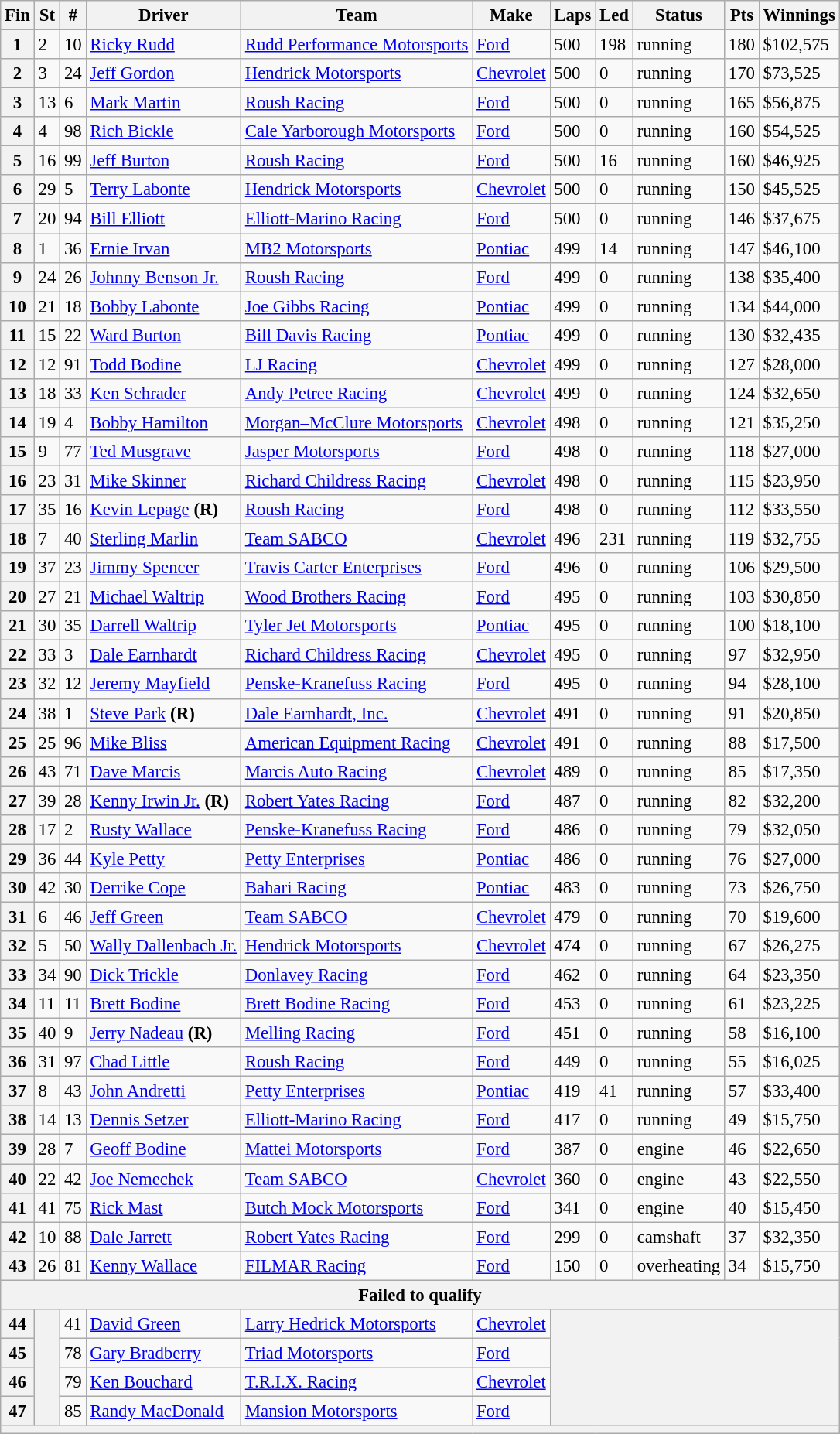<table class="wikitable" style="font-size:95%">
<tr>
<th>Fin</th>
<th>St</th>
<th>#</th>
<th>Driver</th>
<th>Team</th>
<th>Make</th>
<th>Laps</th>
<th>Led</th>
<th>Status</th>
<th>Pts</th>
<th>Winnings</th>
</tr>
<tr>
<th>1</th>
<td>2</td>
<td>10</td>
<td><a href='#'>Ricky Rudd</a></td>
<td><a href='#'>Rudd Performance Motorsports</a></td>
<td><a href='#'>Ford</a></td>
<td>500</td>
<td>198</td>
<td>running</td>
<td>180</td>
<td>$102,575</td>
</tr>
<tr>
<th>2</th>
<td>3</td>
<td>24</td>
<td><a href='#'>Jeff Gordon</a></td>
<td><a href='#'>Hendrick Motorsports</a></td>
<td><a href='#'>Chevrolet</a></td>
<td>500</td>
<td>0</td>
<td>running</td>
<td>170</td>
<td>$73,525</td>
</tr>
<tr>
<th>3</th>
<td>13</td>
<td>6</td>
<td><a href='#'>Mark Martin</a></td>
<td><a href='#'>Roush Racing</a></td>
<td><a href='#'>Ford</a></td>
<td>500</td>
<td>0</td>
<td>running</td>
<td>165</td>
<td>$56,875</td>
</tr>
<tr>
<th>4</th>
<td>4</td>
<td>98</td>
<td><a href='#'>Rich Bickle</a></td>
<td><a href='#'>Cale Yarborough Motorsports</a></td>
<td><a href='#'>Ford</a></td>
<td>500</td>
<td>0</td>
<td>running</td>
<td>160</td>
<td>$54,525</td>
</tr>
<tr>
<th>5</th>
<td>16</td>
<td>99</td>
<td><a href='#'>Jeff Burton</a></td>
<td><a href='#'>Roush Racing</a></td>
<td><a href='#'>Ford</a></td>
<td>500</td>
<td>16</td>
<td>running</td>
<td>160</td>
<td>$46,925</td>
</tr>
<tr>
<th>6</th>
<td>29</td>
<td>5</td>
<td><a href='#'>Terry Labonte</a></td>
<td><a href='#'>Hendrick Motorsports</a></td>
<td><a href='#'>Chevrolet</a></td>
<td>500</td>
<td>0</td>
<td>running</td>
<td>150</td>
<td>$45,525</td>
</tr>
<tr>
<th>7</th>
<td>20</td>
<td>94</td>
<td><a href='#'>Bill Elliott</a></td>
<td><a href='#'>Elliott-Marino Racing</a></td>
<td><a href='#'>Ford</a></td>
<td>500</td>
<td>0</td>
<td>running</td>
<td>146</td>
<td>$37,675</td>
</tr>
<tr>
<th>8</th>
<td>1</td>
<td>36</td>
<td><a href='#'>Ernie Irvan</a></td>
<td><a href='#'>MB2 Motorsports</a></td>
<td><a href='#'>Pontiac</a></td>
<td>499</td>
<td>14</td>
<td>running</td>
<td>147</td>
<td>$46,100</td>
</tr>
<tr>
<th>9</th>
<td>24</td>
<td>26</td>
<td><a href='#'>Johnny Benson Jr.</a></td>
<td><a href='#'>Roush Racing</a></td>
<td><a href='#'>Ford</a></td>
<td>499</td>
<td>0</td>
<td>running</td>
<td>138</td>
<td>$35,400</td>
</tr>
<tr>
<th>10</th>
<td>21</td>
<td>18</td>
<td><a href='#'>Bobby Labonte</a></td>
<td><a href='#'>Joe Gibbs Racing</a></td>
<td><a href='#'>Pontiac</a></td>
<td>499</td>
<td>0</td>
<td>running</td>
<td>134</td>
<td>$44,000</td>
</tr>
<tr>
<th>11</th>
<td>15</td>
<td>22</td>
<td><a href='#'>Ward Burton</a></td>
<td><a href='#'>Bill Davis Racing</a></td>
<td><a href='#'>Pontiac</a></td>
<td>499</td>
<td>0</td>
<td>running</td>
<td>130</td>
<td>$32,435</td>
</tr>
<tr>
<th>12</th>
<td>12</td>
<td>91</td>
<td><a href='#'>Todd Bodine</a></td>
<td><a href='#'>LJ Racing</a></td>
<td><a href='#'>Chevrolet</a></td>
<td>499</td>
<td>0</td>
<td>running</td>
<td>127</td>
<td>$28,000</td>
</tr>
<tr>
<th>13</th>
<td>18</td>
<td>33</td>
<td><a href='#'>Ken Schrader</a></td>
<td><a href='#'>Andy Petree Racing</a></td>
<td><a href='#'>Chevrolet</a></td>
<td>499</td>
<td>0</td>
<td>running</td>
<td>124</td>
<td>$32,650</td>
</tr>
<tr>
<th>14</th>
<td>19</td>
<td>4</td>
<td><a href='#'>Bobby Hamilton</a></td>
<td><a href='#'>Morgan–McClure Motorsports</a></td>
<td><a href='#'>Chevrolet</a></td>
<td>498</td>
<td>0</td>
<td>running</td>
<td>121</td>
<td>$35,250</td>
</tr>
<tr>
<th>15</th>
<td>9</td>
<td>77</td>
<td><a href='#'>Ted Musgrave</a></td>
<td><a href='#'>Jasper Motorsports</a></td>
<td><a href='#'>Ford</a></td>
<td>498</td>
<td>0</td>
<td>running</td>
<td>118</td>
<td>$27,000</td>
</tr>
<tr>
<th>16</th>
<td>23</td>
<td>31</td>
<td><a href='#'>Mike Skinner</a></td>
<td><a href='#'>Richard Childress Racing</a></td>
<td><a href='#'>Chevrolet</a></td>
<td>498</td>
<td>0</td>
<td>running</td>
<td>115</td>
<td>$23,950</td>
</tr>
<tr>
<th>17</th>
<td>35</td>
<td>16</td>
<td><a href='#'>Kevin Lepage</a> <strong>(R)</strong></td>
<td><a href='#'>Roush Racing</a></td>
<td><a href='#'>Ford</a></td>
<td>498</td>
<td>0</td>
<td>running</td>
<td>112</td>
<td>$33,550</td>
</tr>
<tr>
<th>18</th>
<td>7</td>
<td>40</td>
<td><a href='#'>Sterling Marlin</a></td>
<td><a href='#'>Team SABCO</a></td>
<td><a href='#'>Chevrolet</a></td>
<td>496</td>
<td>231</td>
<td>running</td>
<td>119</td>
<td>$32,755</td>
</tr>
<tr>
<th>19</th>
<td>37</td>
<td>23</td>
<td><a href='#'>Jimmy Spencer</a></td>
<td><a href='#'>Travis Carter Enterprises</a></td>
<td><a href='#'>Ford</a></td>
<td>496</td>
<td>0</td>
<td>running</td>
<td>106</td>
<td>$29,500</td>
</tr>
<tr>
<th>20</th>
<td>27</td>
<td>21</td>
<td><a href='#'>Michael Waltrip</a></td>
<td><a href='#'>Wood Brothers Racing</a></td>
<td><a href='#'>Ford</a></td>
<td>495</td>
<td>0</td>
<td>running</td>
<td>103</td>
<td>$30,850</td>
</tr>
<tr>
<th>21</th>
<td>30</td>
<td>35</td>
<td><a href='#'>Darrell Waltrip</a></td>
<td><a href='#'>Tyler Jet Motorsports</a></td>
<td><a href='#'>Pontiac</a></td>
<td>495</td>
<td>0</td>
<td>running</td>
<td>100</td>
<td>$18,100</td>
</tr>
<tr>
<th>22</th>
<td>33</td>
<td>3</td>
<td><a href='#'>Dale Earnhardt</a></td>
<td><a href='#'>Richard Childress Racing</a></td>
<td><a href='#'>Chevrolet</a></td>
<td>495</td>
<td>0</td>
<td>running</td>
<td>97</td>
<td>$32,950</td>
</tr>
<tr>
<th>23</th>
<td>32</td>
<td>12</td>
<td><a href='#'>Jeremy Mayfield</a></td>
<td><a href='#'>Penske-Kranefuss Racing</a></td>
<td><a href='#'>Ford</a></td>
<td>495</td>
<td>0</td>
<td>running</td>
<td>94</td>
<td>$28,100</td>
</tr>
<tr>
<th>24</th>
<td>38</td>
<td>1</td>
<td><a href='#'>Steve Park</a> <strong>(R)</strong></td>
<td><a href='#'>Dale Earnhardt, Inc.</a></td>
<td><a href='#'>Chevrolet</a></td>
<td>491</td>
<td>0</td>
<td>running</td>
<td>91</td>
<td>$20,850</td>
</tr>
<tr>
<th>25</th>
<td>25</td>
<td>96</td>
<td><a href='#'>Mike Bliss</a></td>
<td><a href='#'>American Equipment Racing</a></td>
<td><a href='#'>Chevrolet</a></td>
<td>491</td>
<td>0</td>
<td>running</td>
<td>88</td>
<td>$17,500</td>
</tr>
<tr>
<th>26</th>
<td>43</td>
<td>71</td>
<td><a href='#'>Dave Marcis</a></td>
<td><a href='#'>Marcis Auto Racing</a></td>
<td><a href='#'>Chevrolet</a></td>
<td>489</td>
<td>0</td>
<td>running</td>
<td>85</td>
<td>$17,350</td>
</tr>
<tr>
<th>27</th>
<td>39</td>
<td>28</td>
<td><a href='#'>Kenny Irwin Jr.</a> <strong>(R)</strong></td>
<td><a href='#'>Robert Yates Racing</a></td>
<td><a href='#'>Ford</a></td>
<td>487</td>
<td>0</td>
<td>running</td>
<td>82</td>
<td>$32,200</td>
</tr>
<tr>
<th>28</th>
<td>17</td>
<td>2</td>
<td><a href='#'>Rusty Wallace</a></td>
<td><a href='#'>Penske-Kranefuss Racing</a></td>
<td><a href='#'>Ford</a></td>
<td>486</td>
<td>0</td>
<td>running</td>
<td>79</td>
<td>$32,050</td>
</tr>
<tr>
<th>29</th>
<td>36</td>
<td>44</td>
<td><a href='#'>Kyle Petty</a></td>
<td><a href='#'>Petty Enterprises</a></td>
<td><a href='#'>Pontiac</a></td>
<td>486</td>
<td>0</td>
<td>running</td>
<td>76</td>
<td>$27,000</td>
</tr>
<tr>
<th>30</th>
<td>42</td>
<td>30</td>
<td><a href='#'>Derrike Cope</a></td>
<td><a href='#'>Bahari Racing</a></td>
<td><a href='#'>Pontiac</a></td>
<td>483</td>
<td>0</td>
<td>running</td>
<td>73</td>
<td>$26,750</td>
</tr>
<tr>
<th>31</th>
<td>6</td>
<td>46</td>
<td><a href='#'>Jeff Green</a></td>
<td><a href='#'>Team SABCO</a></td>
<td><a href='#'>Chevrolet</a></td>
<td>479</td>
<td>0</td>
<td>running</td>
<td>70</td>
<td>$19,600</td>
</tr>
<tr>
<th>32</th>
<td>5</td>
<td>50</td>
<td><a href='#'>Wally Dallenbach Jr.</a></td>
<td><a href='#'>Hendrick Motorsports</a></td>
<td><a href='#'>Chevrolet</a></td>
<td>474</td>
<td>0</td>
<td>running</td>
<td>67</td>
<td>$26,275</td>
</tr>
<tr>
<th>33</th>
<td>34</td>
<td>90</td>
<td><a href='#'>Dick Trickle</a></td>
<td><a href='#'>Donlavey Racing</a></td>
<td><a href='#'>Ford</a></td>
<td>462</td>
<td>0</td>
<td>running</td>
<td>64</td>
<td>$23,350</td>
</tr>
<tr>
<th>34</th>
<td>11</td>
<td>11</td>
<td><a href='#'>Brett Bodine</a></td>
<td><a href='#'>Brett Bodine Racing</a></td>
<td><a href='#'>Ford</a></td>
<td>453</td>
<td>0</td>
<td>running</td>
<td>61</td>
<td>$23,225</td>
</tr>
<tr>
<th>35</th>
<td>40</td>
<td>9</td>
<td><a href='#'>Jerry Nadeau</a> <strong>(R)</strong></td>
<td><a href='#'>Melling Racing</a></td>
<td><a href='#'>Ford</a></td>
<td>451</td>
<td>0</td>
<td>running</td>
<td>58</td>
<td>$16,100</td>
</tr>
<tr>
<th>36</th>
<td>31</td>
<td>97</td>
<td><a href='#'>Chad Little</a></td>
<td><a href='#'>Roush Racing</a></td>
<td><a href='#'>Ford</a></td>
<td>449</td>
<td>0</td>
<td>running</td>
<td>55</td>
<td>$16,025</td>
</tr>
<tr>
<th>37</th>
<td>8</td>
<td>43</td>
<td><a href='#'>John Andretti</a></td>
<td><a href='#'>Petty Enterprises</a></td>
<td><a href='#'>Pontiac</a></td>
<td>419</td>
<td>41</td>
<td>running</td>
<td>57</td>
<td>$33,400</td>
</tr>
<tr>
<th>38</th>
<td>14</td>
<td>13</td>
<td><a href='#'>Dennis Setzer</a></td>
<td><a href='#'>Elliott-Marino Racing</a></td>
<td><a href='#'>Ford</a></td>
<td>417</td>
<td>0</td>
<td>running</td>
<td>49</td>
<td>$15,750</td>
</tr>
<tr>
<th>39</th>
<td>28</td>
<td>7</td>
<td><a href='#'>Geoff Bodine</a></td>
<td><a href='#'>Mattei Motorsports</a></td>
<td><a href='#'>Ford</a></td>
<td>387</td>
<td>0</td>
<td>engine</td>
<td>46</td>
<td>$22,650</td>
</tr>
<tr>
<th>40</th>
<td>22</td>
<td>42</td>
<td><a href='#'>Joe Nemechek</a></td>
<td><a href='#'>Team SABCO</a></td>
<td><a href='#'>Chevrolet</a></td>
<td>360</td>
<td>0</td>
<td>engine</td>
<td>43</td>
<td>$22,550</td>
</tr>
<tr>
<th>41</th>
<td>41</td>
<td>75</td>
<td><a href='#'>Rick Mast</a></td>
<td><a href='#'>Butch Mock Motorsports</a></td>
<td><a href='#'>Ford</a></td>
<td>341</td>
<td>0</td>
<td>engine</td>
<td>40</td>
<td>$15,450</td>
</tr>
<tr>
<th>42</th>
<td>10</td>
<td>88</td>
<td><a href='#'>Dale Jarrett</a></td>
<td><a href='#'>Robert Yates Racing</a></td>
<td><a href='#'>Ford</a></td>
<td>299</td>
<td>0</td>
<td>camshaft</td>
<td>37</td>
<td>$32,350</td>
</tr>
<tr>
<th>43</th>
<td>26</td>
<td>81</td>
<td><a href='#'>Kenny Wallace</a></td>
<td><a href='#'>FILMAR Racing</a></td>
<td><a href='#'>Ford</a></td>
<td>150</td>
<td>0</td>
<td>overheating</td>
<td>34</td>
<td>$15,750</td>
</tr>
<tr>
<th colspan="11">Failed to qualify</th>
</tr>
<tr>
<th>44</th>
<th rowspan="4"></th>
<td>41</td>
<td><a href='#'>David Green</a></td>
<td><a href='#'>Larry Hedrick Motorsports</a></td>
<td><a href='#'>Chevrolet</a></td>
<th colspan="5" rowspan="4"></th>
</tr>
<tr>
<th>45</th>
<td>78</td>
<td><a href='#'>Gary Bradberry</a></td>
<td><a href='#'>Triad Motorsports</a></td>
<td><a href='#'>Ford</a></td>
</tr>
<tr>
<th>46</th>
<td>79</td>
<td><a href='#'>Ken Bouchard</a></td>
<td><a href='#'>T.R.I.X. Racing</a></td>
<td><a href='#'>Chevrolet</a></td>
</tr>
<tr>
<th>47</th>
<td>85</td>
<td><a href='#'>Randy MacDonald</a></td>
<td><a href='#'>Mansion Motorsports</a></td>
<td><a href='#'>Ford</a></td>
</tr>
<tr>
<th colspan="11"></th>
</tr>
</table>
